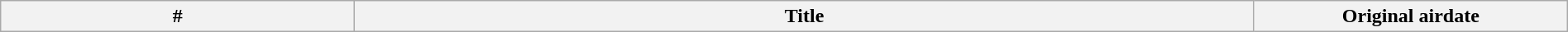<table class="wikitable plainrowheaders"  style="width:100%; background:#fff;">
<tr>
<th>#</th>
<th>Title</th>
<th style="width:20%;">Original airdate<br>

</th>
</tr>
</table>
